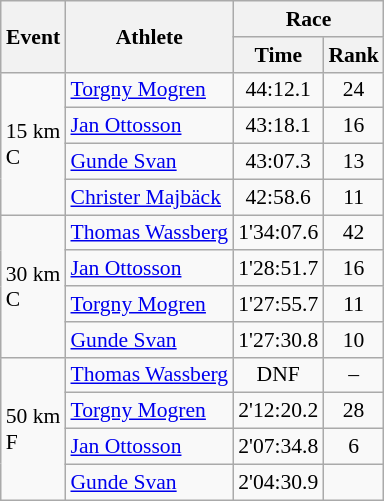<table class="wikitable" border="1" style="font-size:90%">
<tr>
<th rowspan=2>Event</th>
<th rowspan=2>Athlete</th>
<th colspan=2>Race</th>
</tr>
<tr>
<th>Time</th>
<th>Rank</th>
</tr>
<tr>
<td rowspan=4>15 km <br> C</td>
<td><a href='#'>Torgny Mogren</a></td>
<td align=center>44:12.1</td>
<td align=center>24</td>
</tr>
<tr>
<td><a href='#'>Jan Ottosson</a></td>
<td align=center>43:18.1</td>
<td align=center>16</td>
</tr>
<tr>
<td><a href='#'>Gunde Svan</a></td>
<td align=center>43:07.3</td>
<td align=center>13</td>
</tr>
<tr>
<td><a href='#'>Christer Majbäck</a></td>
<td align=center>42:58.6</td>
<td align=center>11</td>
</tr>
<tr>
<td rowspan=4>30 km <br> C</td>
<td><a href='#'>Thomas Wassberg</a></td>
<td align=center>1'34:07.6</td>
<td align=center>42</td>
</tr>
<tr>
<td><a href='#'>Jan Ottosson</a></td>
<td align=center>1'28:51.7</td>
<td align=center>16</td>
</tr>
<tr>
<td><a href='#'>Torgny Mogren</a></td>
<td align=center>1'27:55.7</td>
<td align=center>11</td>
</tr>
<tr>
<td><a href='#'>Gunde Svan</a></td>
<td align=center>1'27:30.8</td>
<td align=center>10</td>
</tr>
<tr>
<td rowspan=4>50 km <br> F</td>
<td><a href='#'>Thomas Wassberg</a></td>
<td align=center>DNF</td>
<td align=center>–</td>
</tr>
<tr>
<td><a href='#'>Torgny Mogren</a></td>
<td align=center>2'12:20.2</td>
<td align=center>28</td>
</tr>
<tr>
<td><a href='#'>Jan Ottosson</a></td>
<td align=center>2'07:34.8</td>
<td align=center>6</td>
</tr>
<tr>
<td><a href='#'>Gunde Svan</a></td>
<td align=center>2'04:30.9</td>
<td align=center></td>
</tr>
</table>
